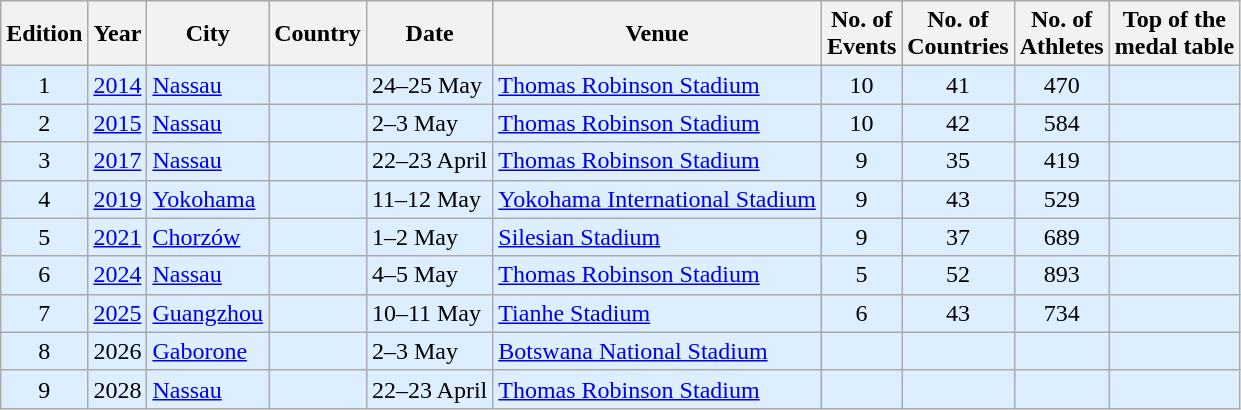<table class="wikitable">
<tr style="background:#cde;">
<th>Edition</th>
<th>Year</th>
<th>City</th>
<th>Country</th>
<th>Date</th>
<th>Venue</th>
<th>No. of <br>Events</th>
<th>No. of<br>Countries</th>
<th>No. of<br>Athletes</th>
<th>Top of the<br>medal table</th>
</tr>
<tr style="background:#def;">
<td align=center>1</td>
<td align=center><a href='#'>2014</a></td>
<td><a href='#'>Nassau</a></td>
<td></td>
<td>24–25 May</td>
<td><a href='#'>Thomas Robinson Stadium</a></td>
<td align=center>10</td>
<td align=center>41</td>
<td align=center>470</td>
<td></td>
</tr>
<tr style="background:#def;">
<td align=center>2</td>
<td align=center><a href='#'>2015</a></td>
<td><a href='#'>Nassau</a></td>
<td></td>
<td>2–3 May</td>
<td><a href='#'>Thomas Robinson Stadium</a></td>
<td align=center>10</td>
<td align=center>42</td>
<td align=center>584</td>
<td></td>
</tr>
<tr style="background:#def;">
<td align=center>3</td>
<td align=center><a href='#'>2017</a></td>
<td><a href='#'>Nassau</a></td>
<td></td>
<td>22–23 April</td>
<td><a href='#'>Thomas Robinson Stadium</a></td>
<td align=center>9</td>
<td align=center>35</td>
<td align=center>419</td>
<td></td>
</tr>
<tr style="background:#def;">
<td align=center>4</td>
<td align=center><a href='#'>2019</a></td>
<td><a href='#'>Yokohama</a></td>
<td></td>
<td>11–12 May</td>
<td><a href='#'>Yokohama International Stadium</a></td>
<td align=center>9</td>
<td align=center>43</td>
<td align=center>529</td>
<td></td>
</tr>
<tr style="background:#def;">
<td align=center>5</td>
<td align=center><a href='#'>2021</a></td>
<td><a href='#'>Chorzów</a></td>
<td></td>
<td>1–2 May</td>
<td><a href='#'>Silesian Stadium</a></td>
<td align=center>9</td>
<td align=center>37</td>
<td align=center>689</td>
<td></td>
</tr>
<tr style="background:#def;">
<td align=center>6</td>
<td align=center><a href='#'>2024</a></td>
<td><a href='#'>Nassau</a></td>
<td></td>
<td>4–5 May</td>
<td><a href='#'>Thomas Robinson Stadium</a></td>
<td align=center>5</td>
<td align=center>52</td>
<td align=center>893</td>
<td></td>
</tr>
<tr style="background:#def;">
<td align=center>7</td>
<td align=center><a href='#'>2025</a></td>
<td><a href='#'>Guangzhou</a></td>
<td></td>
<td>10–11 May</td>
<td><a href='#'>Tianhe Stadium</a></td>
<td align=center>6</td>
<td align=center>43</td>
<td align=center>734</td>
<td></td>
</tr>
<tr style="background:#def;">
<td align=center>8</td>
<td align=center>2026</td>
<td><a href='#'>Gaborone</a></td>
<td></td>
<td>2–3 May</td>
<td><a href='#'>Botswana National Stadium</a></td>
<td align=center></td>
<td align=center></td>
<td align=center></td>
<td></td>
</tr>
<tr style="background:#def;">
<td align=center>9</td>
<td align=center>2028</td>
<td><a href='#'>Nassau</a></td>
<td></td>
<td>22–23 April</td>
<td><a href='#'>Thomas Robinson Stadium</a></td>
<td align=center></td>
<td align=center></td>
<td align=center></td>
<td></td>
</tr>
</table>
